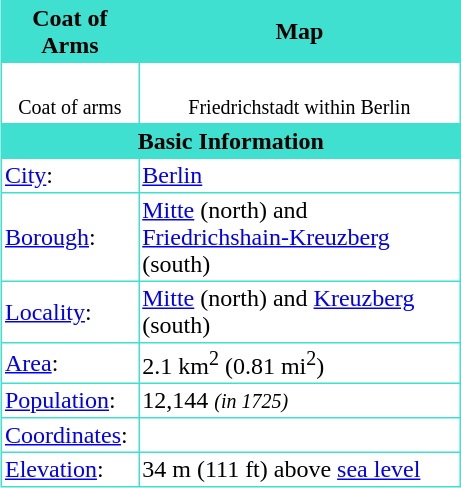<table cellpadding="2" style="float: right; width: 307px; background: #40E0D0; margin-left: 1em; border-spacing: 1px;">
<tr>
<th>Coat of Arms</th>
<th>Map</th>
</tr>
<tr style="background: #ffffff;" align="center">
<td><br><small>Coat of arms</small></td>
<td><br><small>Friedrichstadt within Berlin</small></td>
</tr>
<tr>
<th colspan=2>Basic Information</th>
</tr>
<tr style="background: #ffffff;">
<td><a href='#'>City</a>:</td>
<td><a href='#'>Berlin</a></td>
</tr>
<tr style="background: #ffffff;">
<td><a href='#'>Borough</a>:</td>
<td><a href='#'>Mitte</a> (north) and <a href='#'>Friedrichshain-Kreuzberg</a> (south)</td>
</tr>
<tr style="background: #ffffff;">
<td><a href='#'>Locality</a>:</td>
<td><a href='#'>Mitte</a> (north) and <a href='#'>Kreuzberg</a> (south)</td>
</tr>
<tr style="background: #ffffff;">
<td><a href='#'>Area</a>:</td>
<td>2.1 km<sup>2</sup> (0.81 mi<sup>2</sup>)</td>
</tr>
<tr style="background: #ffffff;">
<td><a href='#'>Population</a>:</td>
<td>12,144 <em><small>(in 1725)</small></em></td>
</tr>
<tr style="background: #ffffff;">
<td><a href='#'>Coordinates</a>:</td>
<td></td>
</tr>
<tr style="background: #ffffff;">
<td><a href='#'>Elevation</a>:</td>
<td>34 m (111 ft) above <a href='#'>sea level</a></td>
</tr>
</table>
